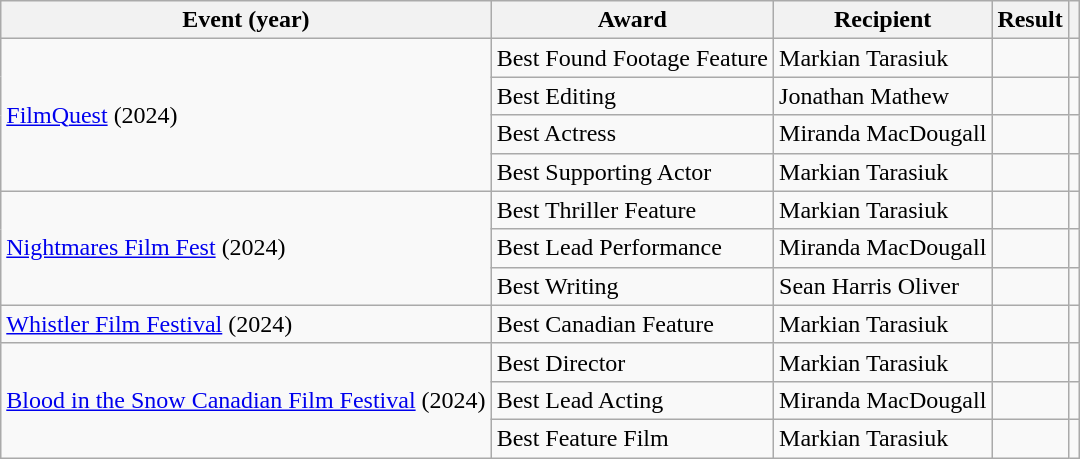<table class="wikitable">
<tr>
<th>Event (year)</th>
<th>Award</th>
<th>Recipient</th>
<th>Result</th>
<th></th>
</tr>
<tr>
<td rowspan=4><a href='#'>FilmQuest</a> (2024)</td>
<td>Best Found Footage Feature</td>
<td>Markian Tarasiuk</td>
<td></td>
<td></td>
</tr>
<tr>
<td>Best Editing</td>
<td>Jonathan Mathew</td>
<td></td>
<td></td>
</tr>
<tr>
<td>Best Actress</td>
<td>Miranda MacDougall</td>
<td></td>
<td></td>
</tr>
<tr>
<td>Best Supporting Actor</td>
<td>Markian Tarasiuk</td>
<td></td>
<td></td>
</tr>
<tr>
<td rowspan="3"><a href='#'>Nightmares Film Fest</a> (2024)</td>
<td>Best Thriller Feature</td>
<td>Markian Tarasiuk</td>
<td></td>
<td></td>
</tr>
<tr>
<td>Best Lead Performance</td>
<td>Miranda MacDougall</td>
<td></td>
<td></td>
</tr>
<tr>
<td>Best Writing</td>
<td>Sean Harris Oliver</td>
<td></td>
<td></td>
</tr>
<tr>
<td><a href='#'>Whistler Film Festival</a> (2024)</td>
<td>Best Canadian Feature</td>
<td>Markian Tarasiuk</td>
<td></td>
<td></td>
</tr>
<tr>
<td rowspan="3"><a href='#'>Blood in the Snow Canadian Film Festival</a> (2024)</td>
<td>Best Director</td>
<td>Markian Tarasiuk</td>
<td></td>
<td></td>
</tr>
<tr>
<td>Best Lead Acting</td>
<td>Miranda MacDougall</td>
<td></td>
<td></td>
</tr>
<tr>
<td>Best Feature Film</td>
<td>Markian Tarasiuk</td>
<td></td>
<td></td>
</tr>
</table>
